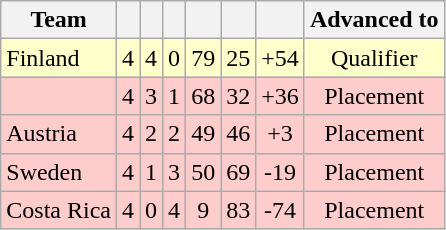<table class="wikitable" style="text-align:center;">
<tr>
<th>Team</th>
<th></th>
<th></th>
<th></th>
<th></th>
<th></th>
<th></th>
<th>Advanced to</th>
</tr>
<tr bgcolor=#ffc>
<td align=left> Finland</td>
<td>4</td>
<td>4</td>
<td>0</td>
<td>79</td>
<td>25</td>
<td>+54</td>
<td>Qualifier</td>
</tr>
<tr bgcolor=#fcc>
<td align=left></td>
<td>4</td>
<td>3</td>
<td>1</td>
<td>68</td>
<td>32</td>
<td>+36</td>
<td>Placement</td>
</tr>
<tr bgcolor=#fcc>
<td align=left> Austria</td>
<td>4</td>
<td>2</td>
<td>2</td>
<td>49</td>
<td>46</td>
<td>+3</td>
<td>Placement</td>
</tr>
<tr bgcolor=#fcc>
<td align=left> Sweden</td>
<td>4</td>
<td>1</td>
<td>3</td>
<td>50</td>
<td>69</td>
<td>-19</td>
<td>Placement</td>
</tr>
<tr bgcolor=#fcc>
<td align=left> Costa Rica</td>
<td>4</td>
<td>0</td>
<td>4</td>
<td>9</td>
<td>83</td>
<td>-74</td>
<td>Placement</td>
</tr>
</table>
